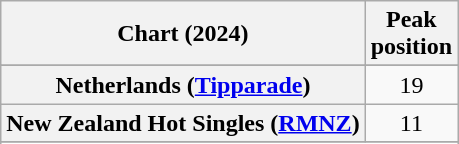<table class="wikitable sortable plainrowheaders" style="text-align:center">
<tr>
<th scope="col">Chart (2024)</th>
<th scope="col">Peak<br>position</th>
</tr>
<tr>
</tr>
<tr>
</tr>
<tr>
<th scope="row">Netherlands (<a href='#'>Tipparade</a>)</th>
<td>19</td>
</tr>
<tr>
<th scope="row">New Zealand Hot Singles (<a href='#'>RMNZ</a>)</th>
<td>11</td>
</tr>
<tr>
</tr>
<tr>
</tr>
<tr>
</tr>
<tr>
</tr>
</table>
